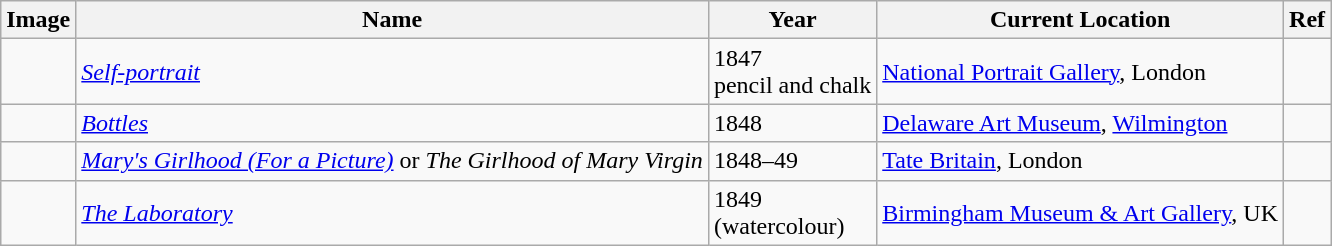<table class="sortable wikitable" style="margin-left:0.5em; text-align:left">
<tr>
<th>Image</th>
<th>Name</th>
<th>Year</th>
<th>Current Location</th>
<th>Ref</th>
</tr>
<tr>
<td></td>
<td><em><a href='#'>Self-portrait</a></em></td>
<td>1847 <br> pencil and chalk</td>
<td><a href='#'>National Portrait Gallery</a>, London</td>
<td></td>
</tr>
<tr>
<td></td>
<td><em><a href='#'>Bottles</a></em></td>
<td>1848</td>
<td><a href='#'>Delaware Art Museum</a>, <a href='#'>Wilmington</a></td>
<td></td>
</tr>
<tr>
<td></td>
<td><em><a href='#'>Mary's Girlhood (For a Picture)</a></em> or <em>The Girlhood of Mary Virgin</em></td>
<td>1848–49</td>
<td><a href='#'>Tate Britain</a>, London</td>
<td></td>
</tr>
<tr>
<td></td>
<td><em><a href='#'>The Laboratory</a></em></td>
<td>1849 <br> (watercolour)</td>
<td><a href='#'>Birmingham Museum & Art Gallery</a>, UK</td>
<td></td>
</tr>
</table>
